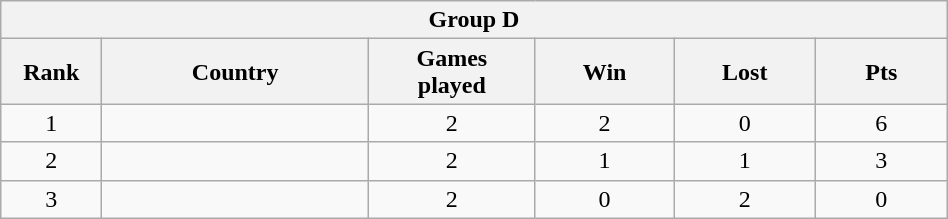<table class="wikitable" style= "text-align: center; Width:50%">
<tr>
<th colspan= 6>Group D</th>
</tr>
<tr>
<th width=2%>Rank</th>
<th width=10%>Country</th>
<th width=5%>Games <br> played</th>
<th width=5%>Win</th>
<th width=5%>Lost</th>
<th width=5%>Pts</th>
</tr>
<tr>
<td>1</td>
<td style= "text-align: left"></td>
<td>2</td>
<td>2</td>
<td>0</td>
<td>6</td>
</tr>
<tr>
<td>2</td>
<td style= "text-align: left"></td>
<td>2</td>
<td>1</td>
<td>1</td>
<td>3</td>
</tr>
<tr>
<td>3</td>
<td style= "text-align: left"></td>
<td>2</td>
<td>0</td>
<td>2</td>
<td>0</td>
</tr>
</table>
